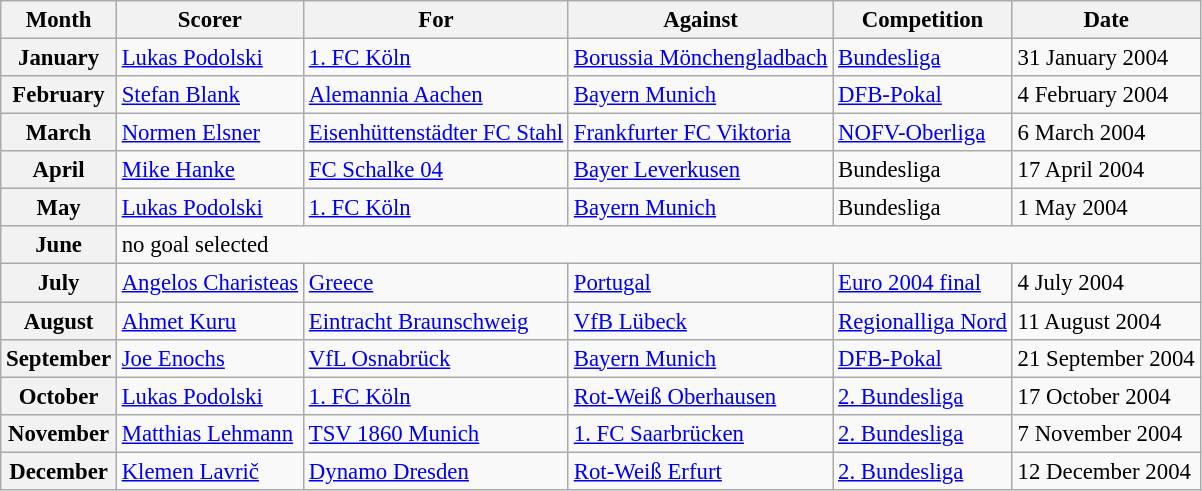<table class="wikitable" style="font-size: 95%;">
<tr>
<th>Month</th>
<th>Scorer</th>
<th>For</th>
<th>Against</th>
<th>Competition</th>
<th>Date</th>
</tr>
<tr>
<th>January</th>
<td><a href='#'>Lukas Podolski</a></td>
<td><a href='#'>1. FC Köln</a></td>
<td><a href='#'>Borussia Mönchengladbach</a></td>
<td><a href='#'>Bundesliga</a></td>
<td>31 January 2004</td>
</tr>
<tr>
<th>February</th>
<td><a href='#'>Stefan Blank</a></td>
<td><a href='#'>Alemannia Aachen</a></td>
<td><a href='#'>Bayern Munich</a></td>
<td><a href='#'>DFB-Pokal</a></td>
<td>4 February 2004</td>
</tr>
<tr>
<th>March</th>
<td><a href='#'>Normen Elsner</a></td>
<td><a href='#'>Eisenhüttenstädter FC Stahl</a></td>
<td><a href='#'>Frankfurter FC Viktoria</a></td>
<td><a href='#'>NOFV-Oberliga</a></td>
<td>6 March 2004</td>
</tr>
<tr>
<th>April</th>
<td><a href='#'>Mike Hanke</a></td>
<td><a href='#'>FC Schalke 04</a></td>
<td><a href='#'>Bayer Leverkusen</a></td>
<td>Bundesliga</td>
<td>17 April 2004</td>
</tr>
<tr>
<th>May</th>
<td><a href='#'>Lukas Podolski</a></td>
<td><a href='#'>1. FC Köln</a></td>
<td><a href='#'>Bayern Munich</a></td>
<td>Bundesliga</td>
<td>1 May 2004</td>
</tr>
<tr>
<th>June</th>
<td colspan="5">no goal selected</td>
</tr>
<tr>
<th>July</th>
<td><a href='#'>Angelos Charisteas</a></td>
<td><a href='#'>Greece</a></td>
<td><a href='#'>Portugal</a></td>
<td><a href='#'>Euro 2004 final</a></td>
<td>4 July 2004</td>
</tr>
<tr>
<th>August</th>
<td><a href='#'>Ahmet Kuru</a></td>
<td><a href='#'>Eintracht Braunschweig</a></td>
<td><a href='#'>VfB Lübeck</a></td>
<td><a href='#'>Regionalliga Nord</a></td>
<td>11 August 2004</td>
</tr>
<tr>
<th>September</th>
<td><a href='#'>Joe Enochs</a></td>
<td><a href='#'>VfL Osnabrück</a></td>
<td><a href='#'>Bayern Munich</a></td>
<td><a href='#'>DFB-Pokal</a></td>
<td>21 September 2004</td>
</tr>
<tr>
<th>October</th>
<td><a href='#'>Lukas Podolski</a></td>
<td><a href='#'>1. FC Köln</a></td>
<td><a href='#'>Rot-Weiß Oberhausen</a></td>
<td><a href='#'>2. Bundesliga</a></td>
<td>17 October 2004</td>
</tr>
<tr>
<th>November</th>
<td><a href='#'>Matthias Lehmann</a></td>
<td><a href='#'>TSV 1860 Munich</a></td>
<td><a href='#'>1. FC Saarbrücken</a></td>
<td><a href='#'>2. Bundesliga</a></td>
<td>7 November 2004</td>
</tr>
<tr -style="font-weight: bold;">
<th>December</th>
<td><a href='#'>Klemen Lavrič</a></td>
<td><a href='#'>Dynamo Dresden</a></td>
<td><a href='#'>Rot-Weiß Erfurt</a></td>
<td><a href='#'>2. Bundesliga</a></td>
<td>12 December 2004</td>
</tr>
</table>
